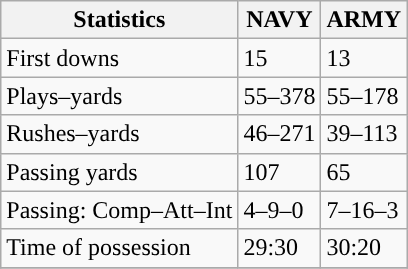<table class="wikitable" style="float: left;">
<tr>
<th>Statistics</th>
<th>NAVY</th>
<th>ARMY</th>
</tr>
<tr>
<td>First downs</td>
<td>15</td>
<td>13</td>
</tr>
<tr>
<td>Plays–yards</td>
<td>55–378</td>
<td>55–178</td>
</tr>
<tr>
<td>Rushes–yards</td>
<td>46–271</td>
<td>39–113</td>
</tr>
<tr>
<td>Passing yards</td>
<td>107</td>
<td>65</td>
</tr>
<tr>
<td>Passing: Comp–Att–Int</td>
<td>4–9–0</td>
<td>7–16–3</td>
</tr>
<tr>
<td>Time of possession</td>
<td>29:30</td>
<td>30:20</td>
</tr>
<tr>
</tr>
</table>
